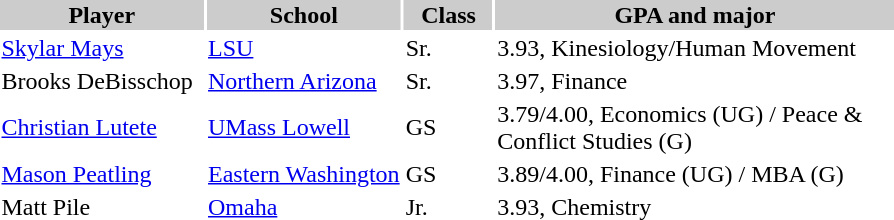<table style="width:600px" "border:'1' 'solid' 'gray' ">
<tr>
<th style="background:#ccc; width:23%;">Player</th>
<th style="background:#ccc; width:22%;">School</th>
<th style="background:#ccc; width:10%;">Class</th>
<th style="background:#ccc; width:45%;">GPA and major</th>
</tr>
<tr>
<td><a href='#'>Skylar Mays</a></td>
<td><a href='#'>LSU</a></td>
<td>Sr.</td>
<td>3.93, Kinesiology/Human Movement</td>
</tr>
<tr>
<td>Brooks DeBisschop</td>
<td><a href='#'>Northern Arizona</a></td>
<td>Sr.</td>
<td>3.97, Finance</td>
</tr>
<tr>
<td><a href='#'>Christian Lutete</a></td>
<td><a href='#'>UMass Lowell</a></td>
<td>GS</td>
<td>3.79/4.00, Economics (UG) / Peace & Conflict Studies (G)</td>
</tr>
<tr>
<td><a href='#'>Mason Peatling</a></td>
<td><a href='#'>Eastern Washington</a></td>
<td>GS</td>
<td>3.89/4.00, Finance (UG) / MBA (G)</td>
</tr>
<tr>
<td>Matt Pile</td>
<td><a href='#'>Omaha</a></td>
<td>Jr.</td>
<td>3.93, Chemistry</td>
</tr>
</table>
